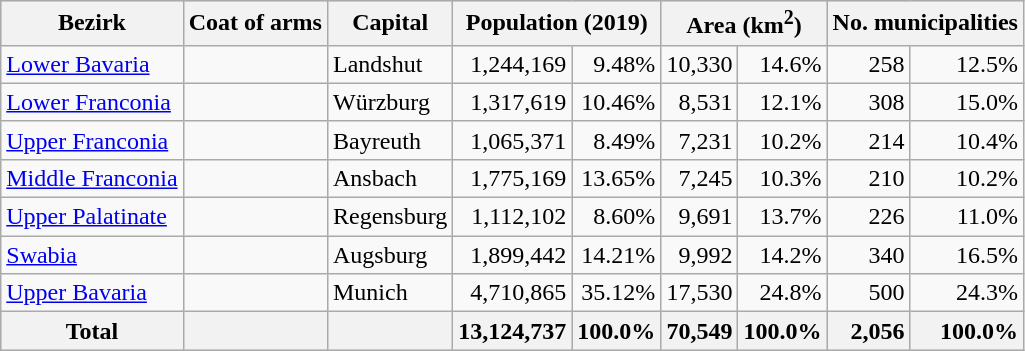<table class="wikitable">
<tr style="background:lightgrey;">
<th>Bezirk</th>
<th>Coat of arms</th>
<th>Capital</th>
<th colspan="2">Population (2019)</th>
<th colspan="2">Area (km<sup>2</sup>)</th>
<th colspan="2">No. municipalities</th>
</tr>
<tr>
<td><a href='#'>Lower Bavaria</a></td>
<td style="text-align:center;"></td>
<td>Landshut</td>
<td style="text-align:right;">1,244,169</td>
<td style="text-align:right;">9.48%</td>
<td style="text-align:right;">10,330</td>
<td style="text-align:right;">14.6%</td>
<td style="text-align:right;">258</td>
<td style="text-align:right;">12.5%</td>
</tr>
<tr>
<td><a href='#'>Lower Franconia</a></td>
<td style="text-align:center;"></td>
<td>Würzburg</td>
<td style="text-align:right;">1,317,619</td>
<td style="text-align:right;">10.46%</td>
<td style="text-align:right;">8,531</td>
<td style="text-align:right;">12.1%</td>
<td style="text-align:right;">308</td>
<td style="text-align:right;">15.0%</td>
</tr>
<tr>
<td><a href='#'>Upper Franconia</a></td>
<td style="text-align:center;"></td>
<td>Bayreuth</td>
<td style="text-align:right;">1,065,371</td>
<td style="text-align:right;">8.49%</td>
<td style="text-align:right;">7,231</td>
<td style="text-align:right;">10.2%</td>
<td style="text-align:right;">214</td>
<td style="text-align:right;">10.4%</td>
</tr>
<tr>
<td><a href='#'>Middle Franconia</a></td>
<td style="text-align:center;"></td>
<td>Ansbach</td>
<td style="text-align:right;">1,775,169</td>
<td style="text-align:right;">13.65%</td>
<td style="text-align:right;">7,245</td>
<td style="text-align:right;">10.3%</td>
<td style="text-align:right;">210</td>
<td style="text-align:right;">10.2%</td>
</tr>
<tr>
<td><a href='#'>Upper Palatinate</a></td>
<td style="text-align:center;"></td>
<td>Regensburg</td>
<td style="text-align:right;">1,112,102</td>
<td style="text-align:right;">8.60%</td>
<td style="text-align:right;">9,691</td>
<td style="text-align:right;">13.7%</td>
<td style="text-align:right;">226</td>
<td style="text-align:right;">11.0%</td>
</tr>
<tr>
<td><a href='#'>Swabia</a></td>
<td style="text-align:center;"></td>
<td>Augsburg</td>
<td style="text-align:right;">1,899,442</td>
<td style="text-align:right;">14.21%</td>
<td style="text-align:right;">9,992</td>
<td style="text-align:right;">14.2%</td>
<td style="text-align:right;">340</td>
<td style="text-align:right;">16.5%</td>
</tr>
<tr>
<td><a href='#'>Upper Bavaria</a></td>
<td style="text-align:center;"></td>
<td>Munich</td>
<td style="text-align:right;">4,710,865</td>
<td style="text-align:right;">35.12%</td>
<td style="text-align:right;">17,530</td>
<td style="text-align:right;">24.8%</td>
<td style="text-align:right;">500</td>
<td style="text-align:right;">24.3%</td>
</tr>
<tr style="background:lightgrey;">
<th><strong>Total</strong></th>
<th></th>
<th></th>
<th style="text-align:right;">13,124,737</th>
<th style="text-align:right;">100.0%</th>
<th style="text-align:right;">70,549</th>
<th style="text-align:right;">100.0%</th>
<th style="text-align:right;">2,056</th>
<th style="text-align:right;">100.0%</th>
</tr>
</table>
